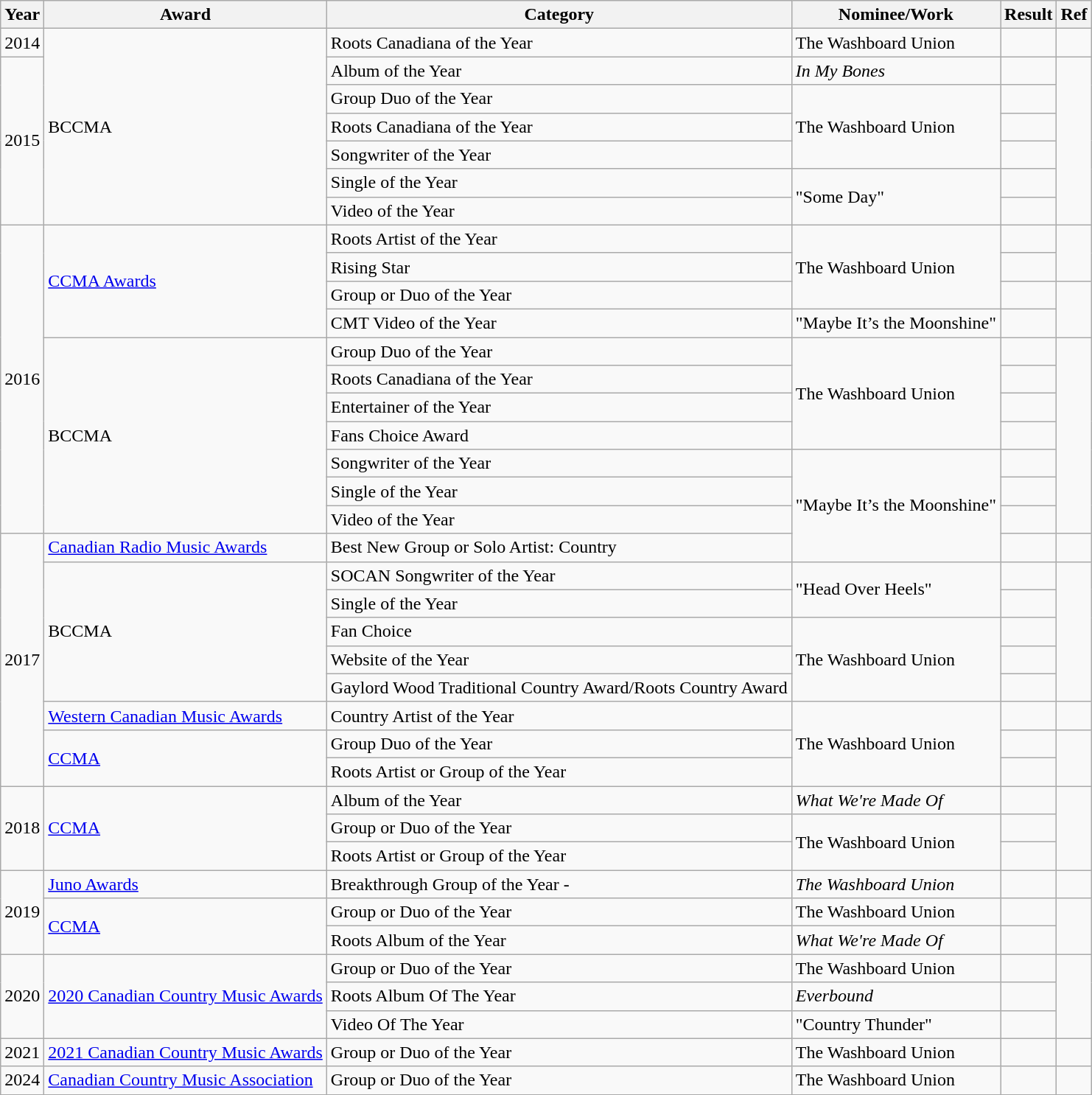<table class="wikitable">
<tr>
<th>Year</th>
<th>Award</th>
<th>Category</th>
<th>Nominee/Work</th>
<th>Result</th>
<th>Ref</th>
</tr>
<tr>
<td>2014</td>
<td rowspan=7>BCCMA</td>
<td>Roots Canadiana of the Year</td>
<td>The Washboard Union</td>
<td></td>
<td></td>
</tr>
<tr>
<td rowspan=6>2015</td>
<td>Album of the Year</td>
<td><em>In My Bones</em></td>
<td></td>
<td rowspan=6></td>
</tr>
<tr>
<td>Group Duo of the Year</td>
<td rowspan=3>The Washboard Union</td>
<td></td>
</tr>
<tr>
<td>Roots Canadiana of the Year</td>
<td></td>
</tr>
<tr>
<td>Songwriter of the Year</td>
<td></td>
</tr>
<tr>
<td>Single of the Year</td>
<td rowspan=2>"Some Day"</td>
<td></td>
</tr>
<tr>
<td>Video of the Year</td>
<td></td>
</tr>
<tr>
<td rowspan=11>2016</td>
<td rowspan=4><a href='#'>CCMA Awards</a></td>
<td>Roots Artist of the Year</td>
<td rowspan=3>The Washboard Union</td>
<td></td>
<td rowspan=2></td>
</tr>
<tr>
<td>Rising Star</td>
<td></td>
</tr>
<tr>
<td>Group or Duo of the Year</td>
<td></td>
<td rowspan=2></td>
</tr>
<tr>
<td>CMT Video of the Year</td>
<td>"Maybe It’s the Moonshine"</td>
<td></td>
</tr>
<tr>
<td rowspan=7>BCCMA</td>
<td>Group Duo of the Year</td>
<td rowspan=4>The Washboard Union</td>
<td></td>
<td rowspan=7></td>
</tr>
<tr>
<td>Roots Canadiana of the Year</td>
<td></td>
</tr>
<tr>
<td>Entertainer of the Year</td>
<td></td>
</tr>
<tr>
<td>Fans Choice Award</td>
<td></td>
</tr>
<tr>
<td>Songwriter of the Year</td>
<td rowspan=4>"Maybe It’s the Moonshine"</td>
<td></td>
</tr>
<tr>
<td>Single of the Year</td>
<td></td>
</tr>
<tr>
<td>Video of the Year</td>
<td></td>
</tr>
<tr>
<td rowspan=9>2017</td>
<td><a href='#'>Canadian Radio Music Awards</a></td>
<td>Best New Group or Solo Artist: Country</td>
<td></td>
<td></td>
</tr>
<tr>
<td rowspan =5>BCCMA</td>
<td>SOCAN Songwriter of the Year</td>
<td rowspan =2>"Head Over Heels"</td>
<td></td>
<td rowspan =5></td>
</tr>
<tr>
<td>Single of the Year</td>
<td></td>
</tr>
<tr>
<td>Fan Choice</td>
<td rowspan =3>The Washboard Union</td>
<td></td>
</tr>
<tr>
<td>Website of the Year</td>
<td></td>
</tr>
<tr>
<td>Gaylord Wood Traditional Country Award/Roots Country Award</td>
<td></td>
</tr>
<tr>
<td><a href='#'>Western Canadian Music Awards</a></td>
<td>Country Artist of the Year</td>
<td rowspan=3>The Washboard Union</td>
<td></td>
<td></td>
</tr>
<tr>
<td rowspan=2><a href='#'>CCMA</a></td>
<td>Group Duo of the Year</td>
<td></td>
<td rowspan=2></td>
</tr>
<tr>
<td>Roots Artist or Group of the Year</td>
<td></td>
</tr>
<tr>
<td rowspan=3>2018</td>
<td rowspan=3><a href='#'>CCMA</a></td>
<td>Album of the Year</td>
<td><em>What We're Made Of</em></td>
<td></td>
<td rowspan=3></td>
</tr>
<tr>
<td>Group or Duo of the Year</td>
<td rowspan=2>The Washboard Union</td>
<td></td>
</tr>
<tr>
<td>Roots Artist or Group of the Year</td>
<td></td>
</tr>
<tr>
<td rowspan=3>2019</td>
<td><a href='#'>Juno Awards</a></td>
<td>Breakthrough Group of the Year -</td>
<td><em>The Washboard Union</em></td>
<td></td>
<td></td>
</tr>
<tr>
<td rowspan=2><a href='#'>CCMA</a></td>
<td>Group or Duo of the Year</td>
<td>The Washboard Union</td>
<td></td>
<td rowspan=2></td>
</tr>
<tr>
<td>Roots Album of the Year</td>
<td><em>What We're Made Of</em></td>
<td></td>
</tr>
<tr>
<td rowspan=3>2020</td>
<td rowspan=3><a href='#'>2020 Canadian Country Music Awards</a></td>
<td>Group or Duo of the Year</td>
<td>The Washboard Union</td>
<td></td>
<td rowspan=3></td>
</tr>
<tr>
<td>Roots Album Of The Year</td>
<td><em>Everbound</em></td>
<td></td>
</tr>
<tr>
<td>Video Of The Year</td>
<td>"Country Thunder"</td>
<td></td>
</tr>
<tr>
<td>2021</td>
<td><a href='#'>2021 Canadian Country Music Awards</a></td>
<td>Group or Duo of the Year</td>
<td>The Washboard Union</td>
<td></td>
<td></td>
</tr>
<tr>
<td>2024</td>
<td><a href='#'>Canadian Country Music Association</a></td>
<td>Group or Duo of the Year</td>
<td>The Washboard Union</td>
<td></td>
<td></td>
</tr>
<tr>
</tr>
</table>
